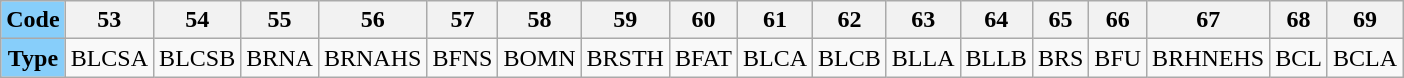<table class="wikitable"style="text-align:center;"style="font-size: 100%">
<tr>
<th style="background:lightskyblue;">Code</th>
<th>53</th>
<th>54</th>
<th>55</th>
<th>56</th>
<th>57</th>
<th>58</th>
<th>59</th>
<th>60</th>
<th>61</th>
<th>62</th>
<th>63</th>
<th>64</th>
<th>65</th>
<th>66</th>
<th>67</th>
<th>68</th>
<th>69</th>
</tr>
<tr>
<td style="background:lightskyblue;"><strong>Type</strong></td>
<td>BLCSA</td>
<td>BLCSB</td>
<td>BRNA</td>
<td>BRNAHS</td>
<td>BFNS</td>
<td>BOMN</td>
<td>BRSTH</td>
<td>BFAT</td>
<td>BLCA</td>
<td>BLCB</td>
<td>BLLA</td>
<td>BLLB</td>
<td>BRS</td>
<td>BFU</td>
<td>BRHNEHS</td>
<td>BCL</td>
<td>BCLA</td>
</tr>
</table>
